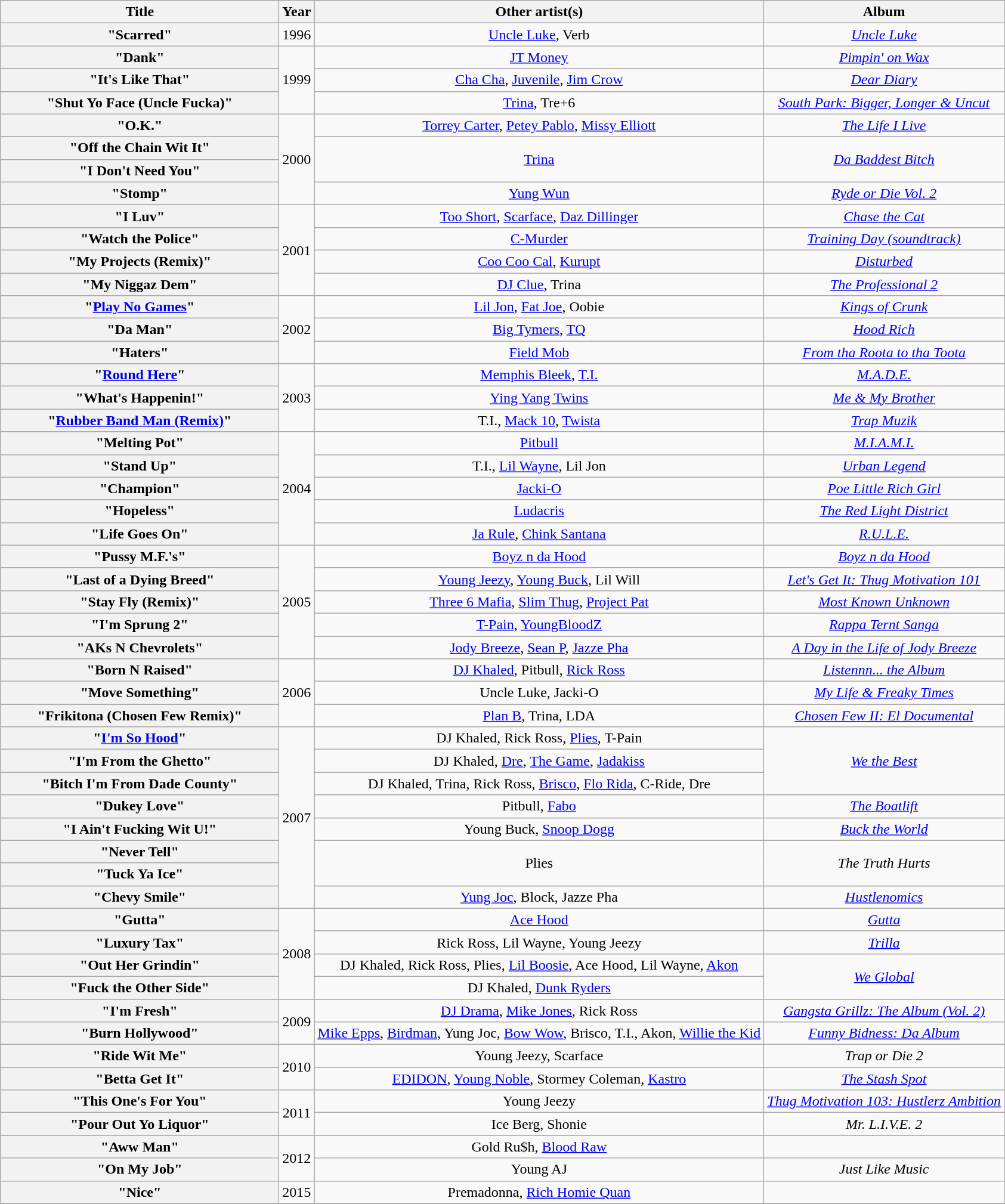<table class="wikitable plainrowheaders" style="text-align:center;" border="1">
<tr>
<th scope="col" style="width:19em;">Title</th>
<th scope="col">Year</th>
<th scope="col">Other artist(s)</th>
<th scope="col">Album</th>
</tr>
<tr>
<th scope="row">"Scarred"</th>
<td>1996</td>
<td><a href='#'>Uncle Luke</a>, Verb</td>
<td><em><a href='#'>Uncle Luke</a></em></td>
</tr>
<tr>
<th scope="row">"Dank"</th>
<td rowspan="3">1999</td>
<td><a href='#'>JT Money</a></td>
<td><em><a href='#'>Pimpin' on Wax</a></em></td>
</tr>
<tr>
<th scope="row">"It's Like That"</th>
<td><a href='#'>Cha Cha</a>, <a href='#'>Juvenile</a>, <a href='#'>Jim Crow</a></td>
<td><em><a href='#'>Dear Diary</a></em></td>
</tr>
<tr>
<th scope="row">"Shut Yo Face (Uncle Fucka)"</th>
<td><a href='#'>Trina</a>, Tre+6</td>
<td><em><a href='#'>South Park: Bigger, Longer & Uncut</a></em></td>
</tr>
<tr>
<th scope="row">"O.K."</th>
<td rowspan="4">2000</td>
<td><a href='#'>Torrey Carter</a>, <a href='#'>Petey Pablo</a>, <a href='#'>Missy Elliott</a></td>
<td><em><a href='#'>The Life I Live</a></em></td>
</tr>
<tr>
<th scope="row">"Off the Chain Wit It"</th>
<td rowspan="2"><a href='#'>Trina</a></td>
<td rowspan="2"><em><a href='#'>Da Baddest Bitch</a></em></td>
</tr>
<tr>
<th scope="row">"I Don't Need You"</th>
</tr>
<tr>
<th scope="row">"Stomp"</th>
<td><a href='#'>Yung Wun</a></td>
<td><em><a href='#'>Ryde or Die Vol. 2</a></em></td>
</tr>
<tr>
<th scope="row">"I Luv"</th>
<td rowspan="4">2001</td>
<td><a href='#'>Too Short</a>, <a href='#'>Scarface</a>, <a href='#'>Daz Dillinger</a></td>
<td><em><a href='#'>Chase the Cat</a></em></td>
</tr>
<tr>
<th scope="row">"Watch the Police"</th>
<td><a href='#'>C-Murder</a></td>
<td><em><a href='#'>Training Day (soundtrack)</a></em></td>
</tr>
<tr>
<th scope="row">"My Projects (Remix)"</th>
<td><a href='#'>Coo Coo Cal</a>, <a href='#'>Kurupt</a></td>
<td><em><a href='#'>Disturbed</a></em></td>
</tr>
<tr>
<th scope="row">"My Niggaz Dem"</th>
<td><a href='#'>DJ Clue</a>, Trina</td>
<td><em><a href='#'>The Professional 2</a></em></td>
</tr>
<tr>
<th scope="row">"<a href='#'>Play No Games</a>"</th>
<td rowspan="3">2002</td>
<td><a href='#'>Lil Jon</a>, <a href='#'>Fat Joe</a>, Oobie</td>
<td><em><a href='#'>Kings of Crunk</a></em></td>
</tr>
<tr>
<th scope="row">"Da Man"</th>
<td><a href='#'>Big Tymers</a>, <a href='#'>TQ</a></td>
<td><em><a href='#'>Hood Rich</a></em></td>
</tr>
<tr>
<th scope="row">"Haters"</th>
<td><a href='#'>Field Mob</a></td>
<td><em><a href='#'>From tha Roota to tha Toota</a></em></td>
</tr>
<tr>
<th scope="row">"<a href='#'>Round Here</a>"</th>
<td rowspan="3">2003</td>
<td><a href='#'>Memphis Bleek</a>, <a href='#'>T.I.</a></td>
<td><em><a href='#'>M.A.D.E.</a></em></td>
</tr>
<tr>
<th scope="row">"What's Happenin!"</th>
<td><a href='#'>Ying Yang Twins</a></td>
<td><em><a href='#'>Me & My Brother</a></em></td>
</tr>
<tr>
<th scope="row">"<a href='#'>Rubber Band Man (Remix)</a>"</th>
<td>T.I., <a href='#'>Mack 10</a>, <a href='#'>Twista</a></td>
<td><em><a href='#'>Trap Muzik</a></em></td>
</tr>
<tr>
<th scope="row">"Melting Pot"</th>
<td rowspan="5">2004</td>
<td><a href='#'>Pitbull</a></td>
<td><em><a href='#'>M.I.A.M.I.</a></em></td>
</tr>
<tr>
<th scope="row">"Stand Up"</th>
<td>T.I., <a href='#'>Lil Wayne</a>, Lil Jon</td>
<td><em><a href='#'>Urban Legend</a></em></td>
</tr>
<tr>
<th scope="row">"Champion"</th>
<td><a href='#'>Jacki-O</a></td>
<td><em><a href='#'>Poe Little Rich Girl</a></em></td>
</tr>
<tr>
<th scope="row">"Hopeless"</th>
<td><a href='#'>Ludacris</a></td>
<td><em><a href='#'>The Red Light District</a></em></td>
</tr>
<tr>
<th scope="row">"Life Goes On"</th>
<td><a href='#'>Ja Rule</a>, <a href='#'>Chink Santana</a></td>
<td><em><a href='#'>R.U.L.E.</a></em></td>
</tr>
<tr>
<th scope="row">"Pussy M.F.'s"</th>
<td rowspan="5">2005</td>
<td><a href='#'>Boyz n da Hood</a></td>
<td><em><a href='#'>Boyz n da Hood</a></em></td>
</tr>
<tr>
<th scope="row">"Last of a Dying Breed"</th>
<td><a href='#'>Young Jeezy</a>, <a href='#'>Young Buck</a>, Lil Will</td>
<td><em><a href='#'>Let's Get It: Thug Motivation 101</a></em></td>
</tr>
<tr>
<th scope="row">"Stay Fly (Remix)"</th>
<td><a href='#'>Three 6 Mafia</a>, <a href='#'>Slim Thug</a>, <a href='#'>Project Pat</a></td>
<td><em><a href='#'>Most Known Unknown</a></em></td>
</tr>
<tr>
<th scope="row">"I'm Sprung 2"</th>
<td><a href='#'>T-Pain</a>, <a href='#'>YoungBloodZ</a></td>
<td><em><a href='#'>Rappa Ternt Sanga</a></em></td>
</tr>
<tr>
<th scope="row">"AKs N Chevrolets"</th>
<td><a href='#'>Jody Breeze</a>, <a href='#'>Sean P</a>, <a href='#'>Jazze Pha</a></td>
<td><em><a href='#'>A Day in the Life of Jody Breeze</a></em></td>
</tr>
<tr>
<th scope="row">"Born N Raised"</th>
<td rowspan="3">2006</td>
<td><a href='#'>DJ Khaled</a>, Pitbull, <a href='#'>Rick Ross</a></td>
<td><em><a href='#'>Listennn... the Album</a></em></td>
</tr>
<tr>
<th scope="row">"Move Something"</th>
<td>Uncle Luke, Jacki-O</td>
<td><em><a href='#'>My Life & Freaky Times</a></em></td>
</tr>
<tr>
<th scope="row">"Frikitona (Chosen Few Remix)"</th>
<td><a href='#'>Plan B</a>, Trina, LDA</td>
<td><em><a href='#'>Chosen Few II: El Documental</a></em></td>
</tr>
<tr>
<th scope="row">"<a href='#'>I'm So Hood</a>"</th>
<td rowspan="8">2007</td>
<td>DJ Khaled, Rick Ross, <a href='#'>Plies</a>, T-Pain</td>
<td rowspan="3"><em><a href='#'>We the Best</a></em></td>
</tr>
<tr>
<th scope="row">"I'm From the Ghetto"</th>
<td>DJ Khaled, <a href='#'>Dre</a>, <a href='#'>The Game</a>, <a href='#'>Jadakiss</a></td>
</tr>
<tr>
<th scope="row">"Bitch I'm From Dade County"</th>
<td>DJ Khaled, Trina, Rick Ross, <a href='#'>Brisco</a>, <a href='#'>Flo Rida</a>, C-Ride, Dre</td>
</tr>
<tr>
<th scope="row">"Dukey Love"</th>
<td>Pitbull, <a href='#'>Fabo</a></td>
<td><em><a href='#'>The Boatlift</a></em></td>
</tr>
<tr>
<th scope="row">"I Ain't Fucking Wit U!"</th>
<td>Young Buck, <a href='#'>Snoop Dogg</a></td>
<td><em><a href='#'>Buck the World</a></em></td>
</tr>
<tr>
<th scope="row">"Never Tell"</th>
<td rowspan="2">Plies</td>
<td rowspan="2"><em>The Truth Hurts</em></td>
</tr>
<tr>
<th scope="row">"Tuck Ya Ice"</th>
</tr>
<tr>
<th scope="row">"Chevy Smile"</th>
<td><a href='#'>Yung Joc</a>, Block, Jazze Pha</td>
<td><em><a href='#'>Hustlenomics</a></em></td>
</tr>
<tr>
<th scope="row">"Gutta"</th>
<td rowspan="4">2008</td>
<td><a href='#'>Ace Hood</a></td>
<td><em><a href='#'>Gutta</a></em></td>
</tr>
<tr>
<th scope="row">"Luxury Tax"</th>
<td>Rick Ross, Lil Wayne, Young Jeezy</td>
<td><em><a href='#'>Trilla</a></em></td>
</tr>
<tr>
<th scope="row">"Out Her Grindin"</th>
<td>DJ Khaled, Rick Ross, Plies, <a href='#'>Lil Boosie</a>, Ace Hood, Lil Wayne, <a href='#'>Akon</a></td>
<td rowspan="2"><em><a href='#'>We Global</a></em></td>
</tr>
<tr>
<th scope="row">"Fuck the Other Side"</th>
<td>DJ Khaled, <a href='#'>Dunk Ryders</a></td>
</tr>
<tr>
<th scope="row">"I'm Fresh"</th>
<td rowspan="2">2009</td>
<td><a href='#'>DJ Drama</a>, <a href='#'>Mike Jones</a>, Rick Ross</td>
<td><em><a href='#'>Gangsta Grillz: The Album (Vol. 2)</a></em></td>
</tr>
<tr>
<th scope="row">"Burn Hollywood"</th>
<td><a href='#'>Mike Epps</a>, <a href='#'>Birdman</a>, Yung Joc, <a href='#'>Bow Wow</a>, Brisco, T.I., Akon, <a href='#'>Willie the Kid</a></td>
<td><em><a href='#'>Funny Bidness: Da Album</a></em></td>
</tr>
<tr>
<th scope="row">"Ride Wit Me"</th>
<td rowspan="2">2010</td>
<td>Young Jeezy, Scarface</td>
<td><em>Trap or Die 2</em></td>
</tr>
<tr>
<th scope="row">"Betta Get It"</th>
<td><a href='#'>EDIDON</a>, <a href='#'>Young Noble</a>, Stormey Coleman, <a href='#'>Kastro</a></td>
<td><em><a href='#'>The Stash Spot</a></em></td>
</tr>
<tr>
<th scope="row">"This One's For You"</th>
<td rowspan="2">2011</td>
<td>Young Jeezy</td>
<td><em><a href='#'>Thug Motivation 103: Hustlerz Ambition</a></em></td>
</tr>
<tr>
<th scope="row">"Pour Out Yo Liquor"</th>
<td>Ice Berg, Shonie</td>
<td><em>Mr. L.I.V.E. 2</em></td>
</tr>
<tr>
<th scope="row">"Aww Man"</th>
<td rowspan="2">2012</td>
<td>Gold Ru$h, <a href='#'>Blood Raw</a></td>
<td></td>
</tr>
<tr>
<th scope="row">"On My Job"</th>
<td>Young AJ</td>
<td><em>Just Like Music</em></td>
</tr>
<tr>
<th scope="row">"Nice"</th>
<td>2015</td>
<td>Premadonna, <a href='#'>Rich Homie Quan</a></td>
<td></td>
</tr>
<tr>
</tr>
</table>
